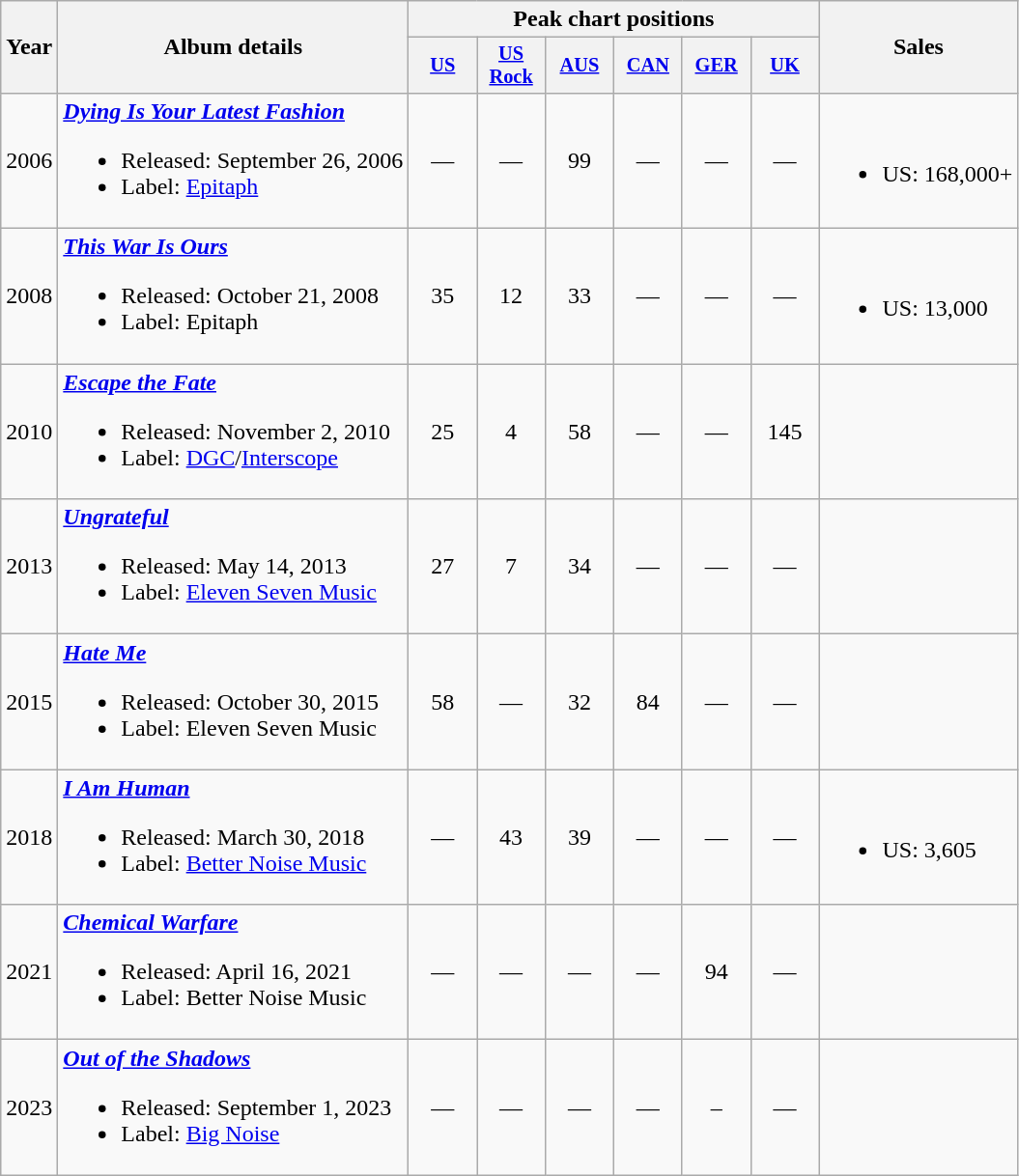<table class="wikitable">
<tr>
<th rowspan=2>Year</th>
<th rowspan=2>Album details</th>
<th colspan=6>Peak chart positions</th>
<th rowspan=2>Sales</th>
</tr>
<tr>
<th style="width:3em;font-size:85%"><a href='#'>US</a><br></th>
<th style="width:3em;font-size:85%"><a href='#'>US<br>Rock</a><br></th>
<th style="width:3em;font-size:85%"><a href='#'>AUS</a><br></th>
<th style="width:3em;font-size:85%"><a href='#'>CAN</a><br></th>
<th style="width:3em;font-size:85%"><a href='#'>GER</a><br></th>
<th style="width:3em;font-size:85%"><a href='#'>UK</a><br></th>
</tr>
<tr>
<td>2006</td>
<td><strong><em><a href='#'>Dying Is Your Latest Fashion</a></em></strong><br><ul><li>Released: September 26, 2006</li><li>Label: <a href='#'>Epitaph</a></li></ul></td>
<td style="text-align:center;">—</td>
<td style="text-align:center;">—</td>
<td style="text-align:center;">99</td>
<td style="text-align:center;">—</td>
<td style="text-align:center;">—</td>
<td style="text-align:center;">—</td>
<td><br><ul><li>US: 168,000+</li></ul></td>
</tr>
<tr>
<td>2008</td>
<td><strong><em><a href='#'>This War Is Ours</a></em></strong><br><ul><li>Released: October 21, 2008</li><li>Label: Epitaph</li></ul></td>
<td style="text-align:center;">35</td>
<td style="text-align:center;">12</td>
<td style="text-align:center;">33</td>
<td style="text-align:center;">—</td>
<td style="text-align:center;">—</td>
<td style="text-align:center;">—</td>
<td><br><ul><li>US: 13,000</li></ul></td>
</tr>
<tr>
<td>2010</td>
<td><strong><em><a href='#'>Escape the Fate</a></em></strong><br><ul><li>Released: November 2, 2010</li><li>Label: <a href='#'>DGC</a>/<a href='#'>Interscope</a></li></ul></td>
<td style="text-align:center;">25</td>
<td style="text-align:center;">4</td>
<td style="text-align:center;">58</td>
<td style="text-align:center;">—</td>
<td style="text-align:center;">—</td>
<td style="text-align:center;">145</td>
<td></td>
</tr>
<tr>
<td>2013</td>
<td><strong><em><a href='#'>Ungrateful</a></em></strong><br><ul><li>Released: May 14, 2013</li><li>Label: <a href='#'>Eleven Seven Music</a></li></ul></td>
<td style="text-align:center;">27</td>
<td style="text-align:center;">7</td>
<td style="text-align:center;">34</td>
<td style="text-align:center;">—</td>
<td style="text-align:center;">—</td>
<td style="text-align:center;">—</td>
<td></td>
</tr>
<tr>
<td>2015</td>
<td><strong><em><a href='#'>Hate Me</a></em></strong><br><ul><li>Released: October 30, 2015</li><li>Label: Eleven Seven Music</li></ul></td>
<td style="text-align:center;">58</td>
<td style="text-align:center;">—</td>
<td style="text-align:center;">32</td>
<td style="text-align:center;">84</td>
<td style="text-align:center;">—</td>
<td style="text-align:center;">—</td>
<td></td>
</tr>
<tr>
<td>2018</td>
<td><strong><em><a href='#'>I Am Human</a></em></strong><br><ul><li>Released: March 30, 2018</li><li>Label: <a href='#'>Better Noise Music</a></li></ul></td>
<td style="text-align:center;">—</td>
<td style="text-align:center;">43</td>
<td style="text-align:center;">39</td>
<td style="text-align:center;">—</td>
<td style="text-align:center;">—</td>
<td style="text-align:center;">—</td>
<td><br><ul><li>US: 3,605</li></ul></td>
</tr>
<tr>
<td>2021</td>
<td><strong><em><a href='#'>Chemical Warfare</a></em></strong><br><ul><li>Released: April 16, 2021</li><li>Label: Better Noise Music</li></ul></td>
<td style="text-align:center;">—</td>
<td style="text-align:center;">—</td>
<td style="text-align:center;">—</td>
<td style="text-align:center;">—</td>
<td style="text-align:center;">94</td>
<td style="text-align:center;">—</td>
<td></td>
</tr>
<tr>
<td>2023</td>
<td><strong><em><a href='#'>Out of the Shadows</a></em></strong><br><ul><li>Released: September 1, 2023</li><li>Label: <a href='#'>Big Noise</a></li></ul></td>
<td style="text-align:center;">—</td>
<td style="text-align:center;">—</td>
<td style="text-align:center;">—</td>
<td style="text-align:center;">—</td>
<td style="text-align:center;">–</td>
<td style="text-align:center;">—</td>
<td></td>
</tr>
</table>
